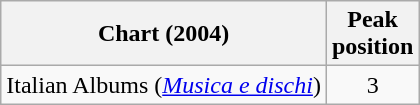<table class="wikitable plainrowheaders">
<tr>
<th scope="col">Chart (2004)</th>
<th scope="col">Peak<br>position</th>
</tr>
<tr>
<td>Italian Albums (<em><a href='#'>Musica e dischi</a></em>)</td>
<td align="center">3</td>
</tr>
</table>
